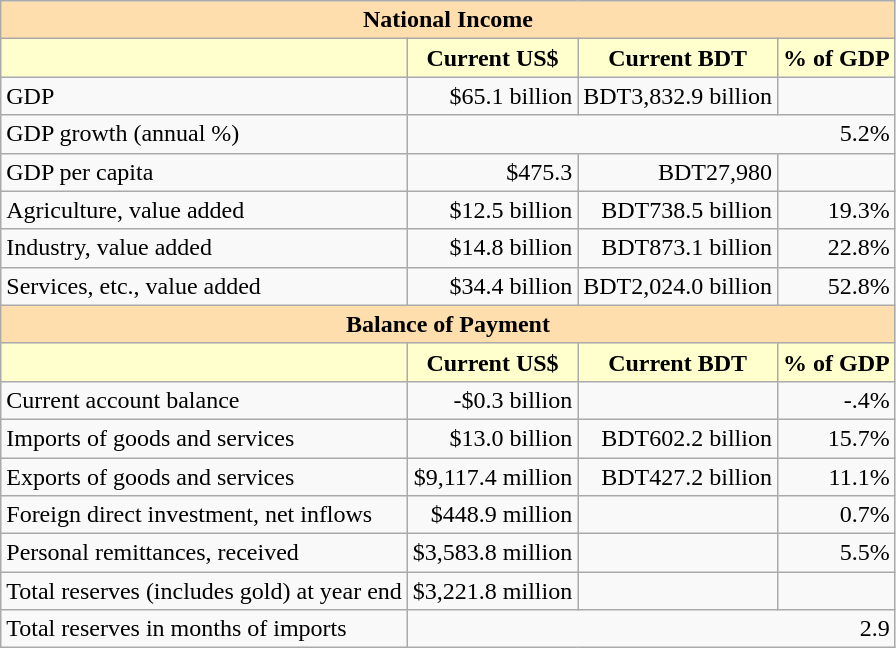<table class="wikitable">
<tr>
<th colspan="4" style="background: #ffdead;">National Income</th>
</tr>
<tr>
<th style="background: #ffffcd;"></th>
<th style="background: #ffffcd;">Current US$</th>
<th style="background: #ffffcd;">Current BDT</th>
<th style="background: #ffffcd;">% of GDP</th>
</tr>
<tr>
<td>GDP</td>
<td style="text-align: right;">$65.1 billion</td>
<td style="text-align: right;">BDT3,832.9 billion</td>
<td style="text-align: right;"></td>
</tr>
<tr>
<td>GDP growth (annual %)</td>
<td colspan="3"  style="text-align: right;">5.2%</td>
</tr>
<tr>
<td>GDP per capita</td>
<td style="text-align: right;">$475.3</td>
<td style="text-align: right;">BDT27,980</td>
<td style="text-align: right;"></td>
</tr>
<tr>
<td>Agriculture, value added</td>
<td style="text-align: right;">$12.5 billion</td>
<td style="text-align: right;">BDT738.5 billion</td>
<td style="text-align: right;">19.3%</td>
</tr>
<tr>
<td>Industry, value added</td>
<td style="text-align: right;">$14.8 billion</td>
<td style="text-align: right;">BDT873.1 billion</td>
<td style="text-align: right;">22.8%</td>
</tr>
<tr>
<td>Services, etc., value added</td>
<td style="text-align: right;">$34.4 billion</td>
<td style="text-align: right;">BDT2,024.0 billion</td>
<td style="text-align: right;">52.8%</td>
</tr>
<tr>
<th colspan="4" style="background: #ffdead;">Balance of Payment</th>
</tr>
<tr>
<th style="background: #ffffcd;"></th>
<th style="background: #ffffcd;">Current US$</th>
<th style="background: #ffffcd;">Current BDT</th>
<th style="background: #ffffcd;">% of GDP</th>
</tr>
<tr>
<td>Current account balance</td>
<td style="text-align: right;">-$0.3 billion</td>
<td style="text-align: right;"></td>
<td style="text-align: right;">-.4%</td>
</tr>
<tr>
<td>Imports of goods and services</td>
<td style="text-align: right;">$13.0 billion</td>
<td style="text-align: right;">BDT602.2 billion</td>
<td style="text-align: right;">15.7%</td>
</tr>
<tr>
<td>Exports of goods and services</td>
<td style="text-align: right;">$9,117.4 million</td>
<td style="text-align: right;">BDT427.2 billion</td>
<td style="text-align: right;">11.1%</td>
</tr>
<tr>
<td>Foreign direct investment, net inflows</td>
<td style="text-align: right;">$448.9 million</td>
<td style="text-align: right;"></td>
<td style="text-align: right;">0.7%</td>
</tr>
<tr>
<td>Personal remittances, received</td>
<td style="text-align: right;">$3,583.8 million</td>
<td style="text-align: right;"></td>
<td style="text-align: right;">5.5%</td>
</tr>
<tr>
<td>Total reserves (includes gold) at year end</td>
<td style="text-align: right;">$3,221.8 million</td>
<td style="text-align: right;"></td>
<td style="text-align: right;"></td>
</tr>
<tr>
<td>Total reserves in months of imports</td>
<td colspan="3"  style="text-align: right;">2.9</td>
</tr>
</table>
